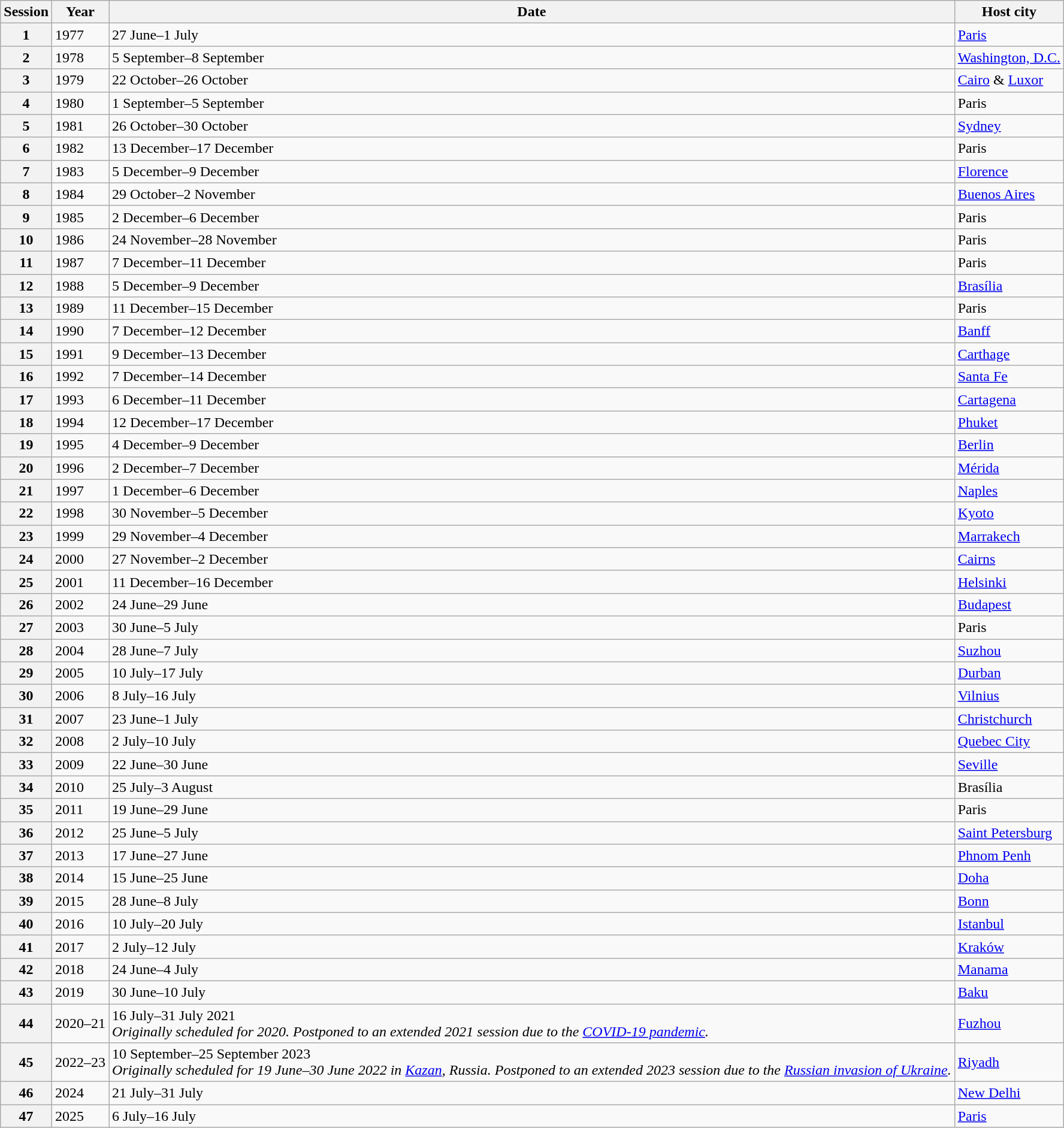<table class="wikitable sortable">
<tr>
<th>Session</th>
<th>Year</th>
<th>Date</th>
<th>Host city</th>
</tr>
<tr>
<th>1</th>
<td>1977</td>
<td>27 June–1 July</td>
<td> <a href='#'>Paris</a></td>
</tr>
<tr>
<th>2</th>
<td>1978</td>
<td>5 September–8 September</td>
<td> <a href='#'>Washington, D.C.</a></td>
</tr>
<tr>
<th>3</th>
<td>1979</td>
<td>22 October–26 October</td>
<td> <a href='#'>Cairo</a> & <a href='#'>Luxor</a></td>
</tr>
<tr>
<th>4</th>
<td>1980</td>
<td>1 September–5 September</td>
<td> Paris</td>
</tr>
<tr>
<th>5</th>
<td>1981</td>
<td>26 October–30 October</td>
<td> <a href='#'>Sydney</a></td>
</tr>
<tr>
<th>6</th>
<td>1982</td>
<td>13 December–17 December</td>
<td> Paris</td>
</tr>
<tr>
<th>7</th>
<td>1983</td>
<td>5 December–9 December</td>
<td> <a href='#'>Florence</a></td>
</tr>
<tr>
<th>8</th>
<td>1984</td>
<td>29 October–2 November</td>
<td> <a href='#'>Buenos Aires</a></td>
</tr>
<tr>
<th>9</th>
<td>1985</td>
<td>2 December–6 December</td>
<td> Paris</td>
</tr>
<tr>
<th>10</th>
<td>1986</td>
<td>24 November–28 November</td>
<td> Paris</td>
</tr>
<tr>
<th>11</th>
<td>1987</td>
<td>7 December–11 December</td>
<td> Paris</td>
</tr>
<tr>
<th>12</th>
<td>1988</td>
<td>5 December–9 December</td>
<td> <a href='#'>Brasília</a></td>
</tr>
<tr>
<th>13</th>
<td>1989</td>
<td>11 December–15 December</td>
<td> Paris</td>
</tr>
<tr>
<th>14</th>
<td>1990</td>
<td>7 December–12 December</td>
<td> <a href='#'>Banff</a></td>
</tr>
<tr>
<th>15</th>
<td>1991</td>
<td>9 December–13 December</td>
<td> <a href='#'>Carthage</a></td>
</tr>
<tr>
<th>16</th>
<td>1992</td>
<td>7 December–14 December</td>
<td> <a href='#'>Santa Fe</a></td>
</tr>
<tr>
<th>17</th>
<td>1993</td>
<td>6 December–11 December</td>
<td> <a href='#'>Cartagena</a></td>
</tr>
<tr>
<th>18</th>
<td>1994</td>
<td>12 December–17 December</td>
<td> <a href='#'>Phuket</a></td>
</tr>
<tr>
<th>19</th>
<td>1995</td>
<td>4 December–9 December</td>
<td> <a href='#'>Berlin</a></td>
</tr>
<tr>
<th>20</th>
<td>1996</td>
<td>2 December–7 December</td>
<td> <a href='#'>Mérida</a></td>
</tr>
<tr>
<th>21</th>
<td>1997</td>
<td>1 December–6 December</td>
<td> <a href='#'>Naples</a></td>
</tr>
<tr>
<th>22</th>
<td>1998</td>
<td>30 November–5 December</td>
<td> <a href='#'>Kyoto</a></td>
</tr>
<tr>
<th>23</th>
<td>1999</td>
<td>29 November–4 December</td>
<td> <a href='#'>Marrakech</a></td>
</tr>
<tr>
<th>24</th>
<td>2000</td>
<td>27 November–2 December</td>
<td> <a href='#'>Cairns</a></td>
</tr>
<tr>
<th>25</th>
<td>2001</td>
<td>11 December–16 December</td>
<td> <a href='#'>Helsinki</a></td>
</tr>
<tr>
<th>26</th>
<td>2002</td>
<td>24 June–29 June</td>
<td> <a href='#'>Budapest</a></td>
</tr>
<tr>
<th>27</th>
<td>2003</td>
<td>30 June–5 July</td>
<td> Paris</td>
</tr>
<tr>
<th>28</th>
<td>2004</td>
<td>28 June–7 July</td>
<td> <a href='#'>Suzhou</a></td>
</tr>
<tr>
<th>29</th>
<td>2005</td>
<td>10 July–17 July</td>
<td> <a href='#'>Durban</a></td>
</tr>
<tr>
<th>30</th>
<td>2006</td>
<td>8 July–16 July</td>
<td> <a href='#'>Vilnius</a></td>
</tr>
<tr>
<th>31</th>
<td>2007</td>
<td>23 June–1 July</td>
<td> <a href='#'>Christchurch</a></td>
</tr>
<tr>
<th>32</th>
<td>2008</td>
<td>2 July–10 July</td>
<td> <a href='#'>Quebec City</a></td>
</tr>
<tr>
<th>33</th>
<td>2009</td>
<td>22 June–30 June</td>
<td> <a href='#'>Seville</a></td>
</tr>
<tr>
<th>34</th>
<td>2010</td>
<td>25 July–3 August</td>
<td> Brasília</td>
</tr>
<tr>
<th>35</th>
<td>2011</td>
<td>19 June–29 June</td>
<td> Paris</td>
</tr>
<tr>
<th>36</th>
<td>2012</td>
<td>25 June–5 July</td>
<td> <a href='#'>Saint Petersburg</a></td>
</tr>
<tr>
<th>37</th>
<td>2013</td>
<td>17 June–27 June</td>
<td> <a href='#'>Phnom Penh</a></td>
</tr>
<tr>
<th>38</th>
<td>2014</td>
<td>15 June–25 June</td>
<td> <a href='#'>Doha</a></td>
</tr>
<tr>
<th>39</th>
<td>2015</td>
<td>28 June–8 July</td>
<td> <a href='#'>Bonn</a></td>
</tr>
<tr>
<th>40</th>
<td>2016</td>
<td>10 July–20 July</td>
<td> <a href='#'>Istanbul</a></td>
</tr>
<tr>
<th>41</th>
<td>2017</td>
<td>2 July–12 July</td>
<td> <a href='#'>Kraków</a></td>
</tr>
<tr>
<th>42</th>
<td>2018</td>
<td>24 June–4 July</td>
<td> <a href='#'>Manama</a></td>
</tr>
<tr>
<th>43</th>
<td>2019</td>
<td>30 June–10 July</td>
<td> <a href='#'>Baku</a></td>
</tr>
<tr>
<th>44</th>
<td>2020–21</td>
<td data-sort-value="16 July–31 July">16 July–31 July 2021<br><em>Originally scheduled for 2020. Postponed to an extended 2021 session due to the <a href='#'>COVID-19 pandemic</a>.</em></td>
<td> <a href='#'>Fuzhou</a></td>
</tr>
<tr>
<th>45</th>
<td>2022–23</td>
<td data-sort-value="0">10 September–25 September 2023<br><em>Originally scheduled for 19 June–30 June 2022 in <a href='#'>Kazan</a>, Russia. Postponed to an extended 2023 session due to the <a href='#'>Russian invasion of Ukraine</a>.</em></td>
<td> <a href='#'>Riyadh</a></td>
</tr>
<tr>
<th>46</th>
<td>2024</td>
<td>21 July–31 July</td>
<td> <a href='#'>New Delhi</a></td>
</tr>
<tr>
<th>47</th>
<td>2025</td>
<td>6 July–16 July</td>
<td> <a href='#'>Paris</a></td>
</tr>
</table>
